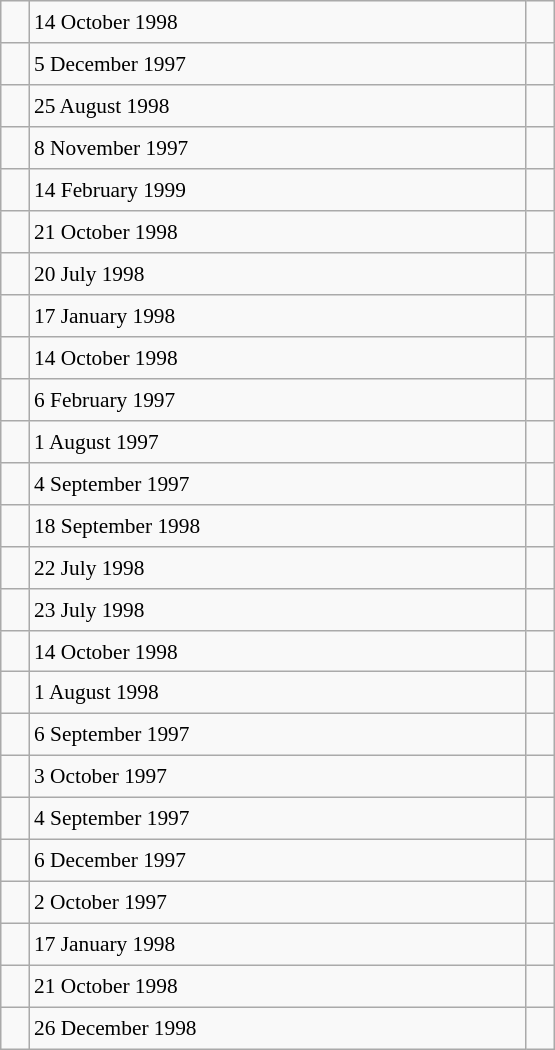<table class="wikitable" style="font-size: 89%; float: left; width: 26em; margin-right: 1em; height: 700px">
<tr>
<td></td>
<td>14 October 1998</td>
<td></td>
</tr>
<tr>
<td></td>
<td>5 December 1997</td>
<td></td>
</tr>
<tr>
<td></td>
<td>25 August 1998</td>
<td></td>
</tr>
<tr>
<td></td>
<td>8 November 1997</td>
<td></td>
</tr>
<tr>
<td></td>
<td>14 February 1999</td>
<td></td>
</tr>
<tr>
<td></td>
<td>21 October 1998</td>
<td></td>
</tr>
<tr>
<td></td>
<td>20 July 1998</td>
<td></td>
</tr>
<tr>
<td></td>
<td>17 January 1998</td>
<td></td>
</tr>
<tr>
<td></td>
<td>14 October 1998</td>
<td></td>
</tr>
<tr>
<td></td>
<td>6 February 1997</td>
<td></td>
</tr>
<tr>
<td></td>
<td>1 August 1997</td>
<td></td>
</tr>
<tr>
<td></td>
<td>4 September 1997</td>
<td></td>
</tr>
<tr>
<td></td>
<td>18 September 1998</td>
<td></td>
</tr>
<tr>
<td></td>
<td>22 July 1998</td>
<td></td>
</tr>
<tr>
<td></td>
<td>23 July 1998</td>
<td></td>
</tr>
<tr>
<td></td>
<td>14 October 1998</td>
<td></td>
</tr>
<tr>
<td></td>
<td>1 August 1998</td>
<td></td>
</tr>
<tr>
<td></td>
<td>6 September 1997</td>
<td></td>
</tr>
<tr>
<td></td>
<td>3 October 1997</td>
<td></td>
</tr>
<tr>
<td></td>
<td>4 September 1997</td>
<td></td>
</tr>
<tr>
<td></td>
<td>6 December 1997</td>
<td></td>
</tr>
<tr>
<td></td>
<td>2 October 1997</td>
<td></td>
</tr>
<tr>
<td></td>
<td>17 January 1998</td>
<td></td>
</tr>
<tr>
<td></td>
<td>21 October 1998</td>
<td></td>
</tr>
<tr>
<td></td>
<td>26 December 1998</td>
<td></td>
</tr>
</table>
